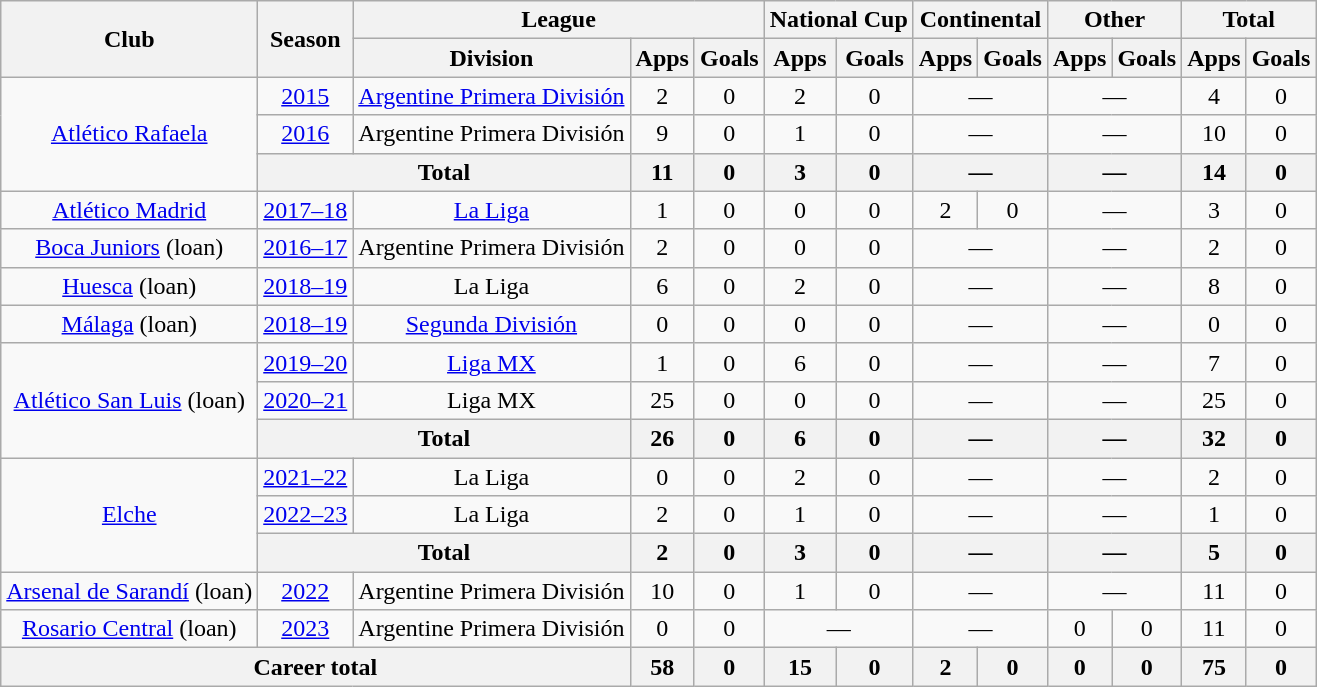<table class="wikitable" style="text-align:center">
<tr>
<th rowspan="2">Club</th>
<th rowspan="2">Season</th>
<th colspan="3">League</th>
<th colspan="2">National Cup</th>
<th colspan="2">Continental</th>
<th colspan="2">Other</th>
<th colspan="2">Total</th>
</tr>
<tr>
<th>Division</th>
<th>Apps</th>
<th>Goals</th>
<th>Apps</th>
<th>Goals</th>
<th>Apps</th>
<th>Goals</th>
<th>Apps</th>
<th>Goals</th>
<th>Apps</th>
<th>Goals</th>
</tr>
<tr>
<td rowspan="3"><a href='#'>Atlético Rafaela</a></td>
<td><a href='#'>2015</a></td>
<td><a href='#'>Argentine Primera División</a></td>
<td>2</td>
<td>0</td>
<td>2</td>
<td>0</td>
<td colspan="2">—</td>
<td colspan="2">—</td>
<td>4</td>
<td>0</td>
</tr>
<tr>
<td><a href='#'>2016</a></td>
<td>Argentine Primera División</td>
<td>9</td>
<td>0</td>
<td>1</td>
<td>0</td>
<td colspan="2">—</td>
<td colspan="2">—</td>
<td>10</td>
<td>0</td>
</tr>
<tr>
<th colspan="2">Total</th>
<th>11</th>
<th>0</th>
<th>3</th>
<th>0</th>
<th colspan="2">—</th>
<th colspan="2">—</th>
<th>14</th>
<th>0</th>
</tr>
<tr>
<td><a href='#'>Atlético Madrid</a></td>
<td><a href='#'>2017–18</a></td>
<td><a href='#'>La Liga</a></td>
<td>1</td>
<td>0</td>
<td>0</td>
<td>0</td>
<td>2</td>
<td>0</td>
<td colspan="2">—</td>
<td>3</td>
<td>0</td>
</tr>
<tr>
<td><a href='#'>Boca Juniors</a> (loan)</td>
<td><a href='#'>2016–17</a></td>
<td>Argentine Primera División</td>
<td>2</td>
<td>0</td>
<td>0</td>
<td>0</td>
<td colspan="2">—</td>
<td colspan="2">—</td>
<td>2</td>
<td>0</td>
</tr>
<tr>
<td><a href='#'>Huesca</a> (loan)</td>
<td><a href='#'>2018–19</a></td>
<td>La Liga</td>
<td>6</td>
<td>0</td>
<td>2</td>
<td>0</td>
<td colspan="2">—</td>
<td colspan="2">—</td>
<td>8</td>
<td>0</td>
</tr>
<tr>
<td><a href='#'>Málaga</a> (loan)</td>
<td><a href='#'>2018–19</a></td>
<td><a href='#'>Segunda División</a></td>
<td>0</td>
<td>0</td>
<td>0</td>
<td>0</td>
<td colspan="2">—</td>
<td colspan="2">—</td>
<td>0</td>
<td>0</td>
</tr>
<tr>
<td rowspan="3"><a href='#'>Atlético San Luis</a> (loan)</td>
<td><a href='#'>2019–20</a></td>
<td><a href='#'>Liga MX</a></td>
<td>1</td>
<td>0</td>
<td>6</td>
<td>0</td>
<td colspan="2">—</td>
<td colspan="2">—</td>
<td>7</td>
<td>0</td>
</tr>
<tr>
<td><a href='#'>2020–21</a></td>
<td>Liga MX</td>
<td>25</td>
<td>0</td>
<td>0</td>
<td>0</td>
<td colspan="2">—</td>
<td colspan="2">—</td>
<td>25</td>
<td>0</td>
</tr>
<tr>
<th colspan="2">Total</th>
<th>26</th>
<th>0</th>
<th>6</th>
<th>0</th>
<th colspan="2">—</th>
<th colspan="2">—</th>
<th>32</th>
<th>0</th>
</tr>
<tr>
<td rowspan="3"><a href='#'>Elche</a></td>
<td><a href='#'>2021–22</a></td>
<td>La Liga</td>
<td>0</td>
<td>0</td>
<td>2</td>
<td>0</td>
<td colspan="2">—</td>
<td colspan="2">—</td>
<td>2</td>
<td>0</td>
</tr>
<tr>
<td><a href='#'>2022–23</a></td>
<td>La Liga</td>
<td>2</td>
<td>0</td>
<td>1</td>
<td>0</td>
<td colspan="2">—</td>
<td colspan="2">—</td>
<td>1</td>
<td>0</td>
</tr>
<tr>
<th colspan="2">Total</th>
<th>2</th>
<th>0</th>
<th>3</th>
<th>0</th>
<th colspan="2">—</th>
<th colspan="2">—</th>
<th>5</th>
<th>0</th>
</tr>
<tr>
<td><a href='#'>Arsenal de Sarandí</a> (loan)</td>
<td><a href='#'>2022</a></td>
<td>Argentine Primera División</td>
<td>10</td>
<td>0</td>
<td>1</td>
<td>0</td>
<td colspan="2">—</td>
<td colspan="2">—</td>
<td>11</td>
<td>0</td>
</tr>
<tr>
<td><a href='#'>Rosario Central</a> (loan)</td>
<td><a href='#'>2023</a></td>
<td>Argentine Primera División</td>
<td>0</td>
<td>0</td>
<td colspan="2">—</td>
<td colspan="2">—</td>
<td>0</td>
<td>0</td>
<td>11</td>
<td>0</td>
</tr>
<tr>
<th colspan="3">Career total</th>
<th>58</th>
<th>0</th>
<th>15</th>
<th>0</th>
<th>2</th>
<th>0</th>
<th>0</th>
<th>0</th>
<th>75</th>
<th>0</th>
</tr>
</table>
